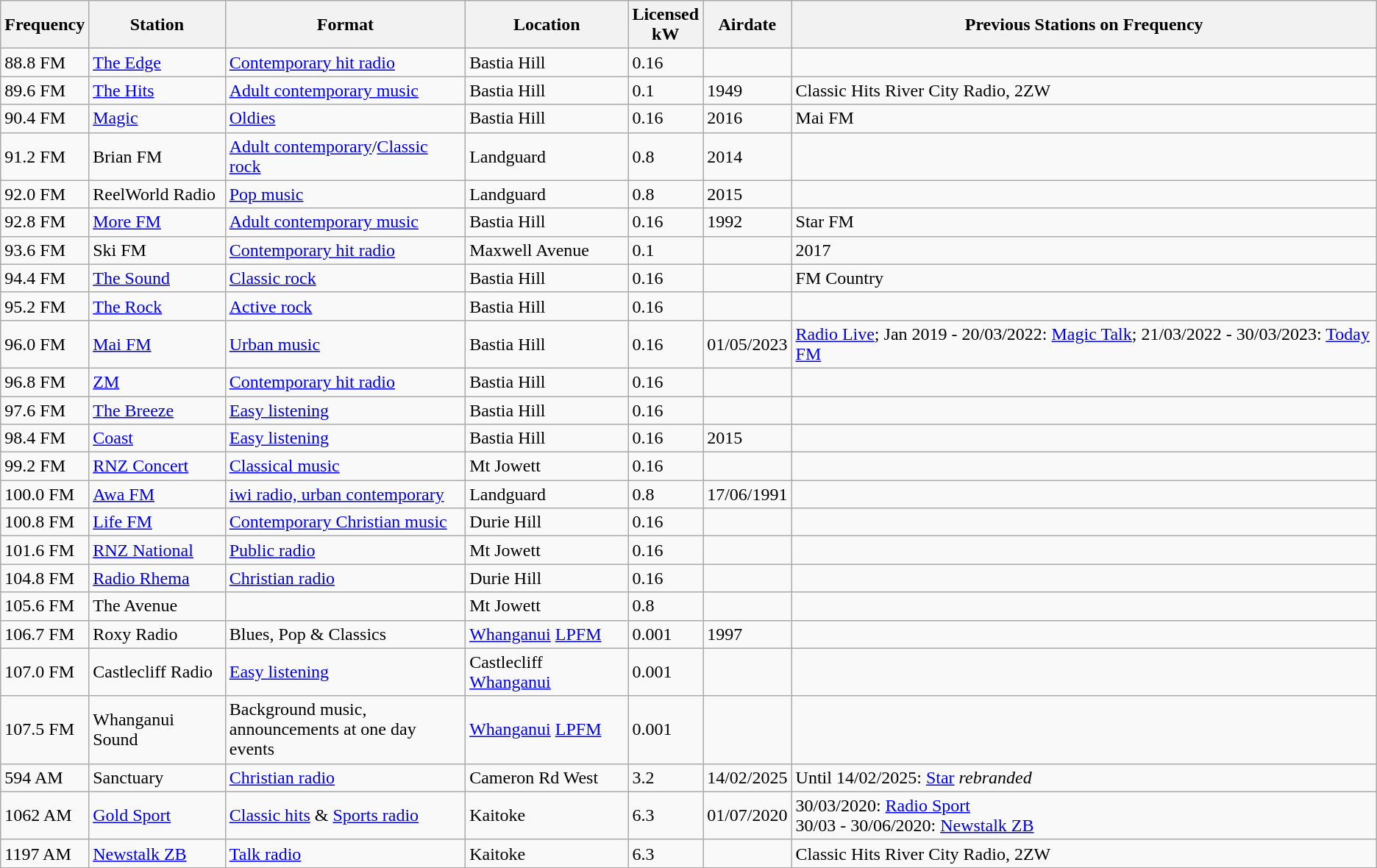<table class="wikitable sortable defaultleft col5right">
<tr>
<th scope="col">Frequency<br></th>
<th scope="col">Station</th>
<th scope="col">Format</th>
<th scope="col">Location</th>
<th scope="col">Licensed<br>kW</th>
<th scope="col">Airdate</th>
<th scope="col">Previous Stations on Frequency</th>
</tr>
<tr>
<td>88.8 FM</td>
<td><a href='#'>The Edge</a></td>
<td><a href='#'>Contemporary hit radio</a></td>
<td>Bastia Hill</td>
<td>0.16</td>
<td></td>
<td></td>
</tr>
<tr>
<td>89.6 FM</td>
<td><a href='#'>The Hits</a></td>
<td><a href='#'>Adult contemporary music</a></td>
<td>Bastia Hill</td>
<td>0.1</td>
<td>1949</td>
<td>Classic Hits River City Radio, 2ZW</td>
</tr>
<tr>
<td>90.4 FM</td>
<td><a href='#'>Magic</a></td>
<td><a href='#'>Oldies</a></td>
<td>Bastia Hill</td>
<td>0.16</td>
<td>2016</td>
<td>Mai FM</td>
</tr>
<tr>
<td>91.2 FM</td>
<td>Brian FM</td>
<td><a href='#'>Adult contemporary</a>/<a href='#'>Classic rock</a></td>
<td>Landguard</td>
<td>0.8</td>
<td>2014</td>
<td></td>
</tr>
<tr>
<td>92.0 FM</td>
<td>ReelWorld Radio</td>
<td><a href='#'>Pop music</a></td>
<td>Landguard</td>
<td>0.8</td>
<td>2015</td>
<td></td>
</tr>
<tr>
<td>92.8 FM</td>
<td><a href='#'>More FM</a></td>
<td><a href='#'>Adult contemporary music</a></td>
<td>Bastia Hill</td>
<td>0.16</td>
<td>1992</td>
<td>Star FM</td>
</tr>
<tr>
<td>93.6 FM</td>
<td>Ski FM</td>
<td><a href='#'>Contemporary hit radio</a></td>
<td>Maxwell Avenue</td>
<td>0.1</td>
<td></td>
<td>2017</td>
</tr>
<tr>
<td>94.4 FM</td>
<td><a href='#'>The Sound</a></td>
<td><a href='#'>Classic rock</a></td>
<td>Bastia Hill</td>
<td>0.16</td>
<td></td>
<td>FM Country</td>
</tr>
<tr>
<td>95.2 FM</td>
<td><a href='#'>The Rock</a></td>
<td><a href='#'>Active rock</a></td>
<td>Bastia Hill</td>
<td>0.16</td>
<td></td>
<td></td>
</tr>
<tr>
<td>96.0 FM</td>
<td><a href='#'>Mai FM</a></td>
<td><a href='#'>Urban music</a></td>
<td>Bastia Hill</td>
<td>0.16</td>
<td>01/05/2023</td>
<td><a href='#'>Radio Live</a>; Jan 2019 - 20/03/2022: <a href='#'>Magic Talk</a>; 21/03/2022 - 30/03/2023: <a href='#'>Today FM</a></td>
</tr>
<tr>
<td>96.8 FM</td>
<td><a href='#'>ZM</a></td>
<td><a href='#'>Contemporary hit radio</a></td>
<td>Bastia Hill</td>
<td>0.16</td>
<td></td>
<td></td>
</tr>
<tr>
<td>97.6 FM</td>
<td><a href='#'>The Breeze</a></td>
<td><a href='#'>Easy listening</a></td>
<td>Bastia Hill</td>
<td>0.16</td>
<td></td>
<td></td>
</tr>
<tr>
<td>98.4 FM</td>
<td><a href='#'>Coast</a></td>
<td><a href='#'>Easy listening</a></td>
<td>Bastia Hill</td>
<td>0.16</td>
<td>2015</td>
<td></td>
</tr>
<tr>
<td>99.2 FM</td>
<td><a href='#'>RNZ Concert</a></td>
<td><a href='#'>Classical music</a></td>
<td>Mt Jowett</td>
<td>0.16</td>
<td></td>
<td></td>
</tr>
<tr>
<td>100.0 FM</td>
<td><a href='#'>Awa FM</a></td>
<td><a href='#'>iwi radio, urban contemporary</a></td>
<td>Landguard</td>
<td>0.8</td>
<td>17/06/1991</td>
<td></td>
</tr>
<tr>
<td>100.8 FM</td>
<td><a href='#'>Life FM</a></td>
<td><a href='#'>Contemporary Christian music</a></td>
<td>Durie Hill</td>
<td>0.16</td>
<td></td>
<td></td>
</tr>
<tr>
<td>101.6 FM</td>
<td><a href='#'>RNZ National</a></td>
<td><a href='#'>Public radio</a></td>
<td>Mt Jowett</td>
<td>0.16</td>
<td></td>
<td></td>
</tr>
<tr>
<td>104.8 FM</td>
<td><a href='#'>Radio Rhema</a></td>
<td><a href='#'>Christian radio</a></td>
<td>Durie Hill</td>
<td>0.16</td>
<td></td>
<td></td>
</tr>
<tr>
<td>105.6 FM</td>
<td>The Avenue</td>
<td></td>
<td>Mt Jowett</td>
<td>0.8</td>
<td></td>
<td></td>
</tr>
<tr>
<td>106.7 FM</td>
<td>Roxy Radio</td>
<td>Blues, Pop & Classics</td>
<td><a href='#'>Whanganui</a> <a href='#'>LPFM</a></td>
<td>0.001</td>
<td>1997</td>
<td></td>
</tr>
<tr>
<td>107.0 FM</td>
<td>Castlecliff Radio</td>
<td><a href='#'>Easy listening</a></td>
<td>Castlecliff <a href='#'>Whanganui</a></td>
<td>0.001</td>
<td></td>
<td></td>
</tr>
<tr>
<td>107.5 FM</td>
<td>Whanganui Sound</td>
<td>Background music,<br>announcements at one day events</td>
<td><a href='#'>Whanganui</a> <a href='#'>LPFM</a></td>
<td>0.001</td>
<td></td>
<td></td>
</tr>
<tr>
<td>594 AM</td>
<td>Sanctuary</td>
<td><a href='#'>Christian radio</a></td>
<td>Cameron Rd West</td>
<td>3.2</td>
<td>14/02/2025</td>
<td>Until 14/02/2025: <a href='#'>Star</a> <em>rebranded</em></td>
</tr>
<tr>
<td>1062 AM</td>
<td><a href='#'>Gold Sport</a></td>
<td><a href='#'>Classic hits</a> & <a href='#'>Sports radio</a></td>
<td>Kaitoke</td>
<td>6.3</td>
<td>01/07/2020</td>
<td>30/03/2020: <a href='#'>Radio Sport</a> <br> 30/03 - 30/06/2020: <a href='#'>Newstalk ZB</a></td>
</tr>
<tr>
<td>1197 AM</td>
<td><a href='#'>Newstalk ZB</a></td>
<td><a href='#'>Talk radio</a></td>
<td>Kaitoke</td>
<td>6.3</td>
<td></td>
<td>Classic Hits River City Radio, 2ZW</td>
</tr>
<tr>
</tr>
</table>
